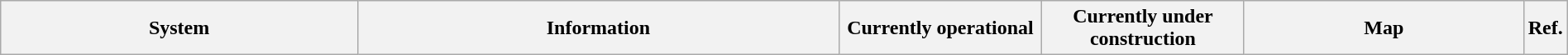<table class="wikitable" style="width:100%">
<tr>
<th style="width:23%">System</th>
<th style="width:31%" colspan=2>Information</th>
<th style="width:13%">Currently operational</th>
<th style="width:13%">Currently under construction</th>
<th style="width:18%">Map</th>
<th style="width:2%">Ref.<br></th>
</tr>
</table>
